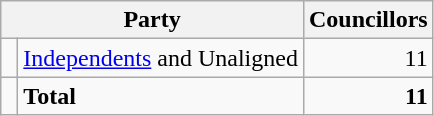<table class="wikitable">
<tr>
<th colspan="2">Party</th>
<th>Councillors</th>
</tr>
<tr>
<td> </td>
<td><a href='#'>Independents</a> and Unaligned</td>
<td align=right>11</td>
</tr>
<tr>
<td></td>
<td><strong>Total</strong></td>
<td align=right><strong>11</strong></td>
</tr>
</table>
